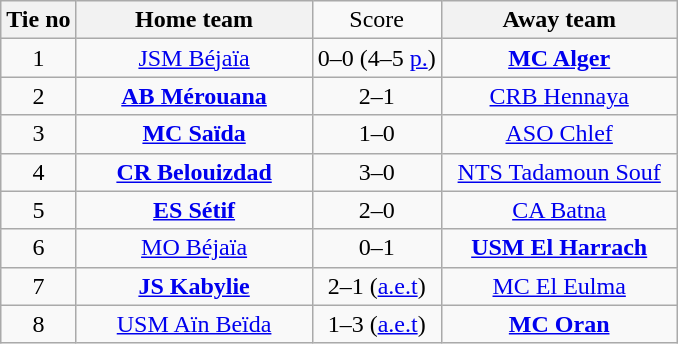<table class="wikitable" style="text-align:center">
<tr>
<th>Tie no</th>
<th style="width:150px;">Home team</th>
<td>Score</td>
<th style="width:150px;">Away team</th>
</tr>
<tr>
<td>1</td>
<td><a href='#'>JSM Béjaïa</a></td>
<td>0–0 (4–5 <a href='#'>p.</a>)</td>
<td><strong><a href='#'>MC Alger</a></strong></td>
</tr>
<tr>
<td>2</td>
<td><strong><a href='#'>AB Mérouana</a></strong></td>
<td>2–1</td>
<td><a href='#'>CRB Hennaya</a></td>
</tr>
<tr>
<td>3</td>
<td><strong><a href='#'>MC Saïda</a></strong></td>
<td>1–0</td>
<td><a href='#'>ASO Chlef</a></td>
</tr>
<tr>
<td>4</td>
<td><strong><a href='#'>CR Belouizdad</a></strong></td>
<td>3–0</td>
<td><a href='#'>NTS Tadamoun Souf</a></td>
</tr>
<tr>
<td>5</td>
<td><strong><a href='#'>ES Sétif</a></strong></td>
<td>2–0</td>
<td><a href='#'>CA Batna</a></td>
</tr>
<tr>
<td>6</td>
<td><a href='#'>MO Béjaïa</a></td>
<td>0–1</td>
<td><strong><a href='#'>USM El Harrach</a></strong></td>
</tr>
<tr>
<td>7</td>
<td><strong><a href='#'>JS Kabylie</a></strong></td>
<td>2–1 (<a href='#'>a.e.t</a>)</td>
<td><a href='#'>MC El Eulma</a></td>
</tr>
<tr>
<td>8</td>
<td><a href='#'>USM Aïn Beïda</a></td>
<td>1–3 (<a href='#'>a.e.t</a>)</td>
<td><strong><a href='#'>MC Oran</a></strong></td>
</tr>
</table>
